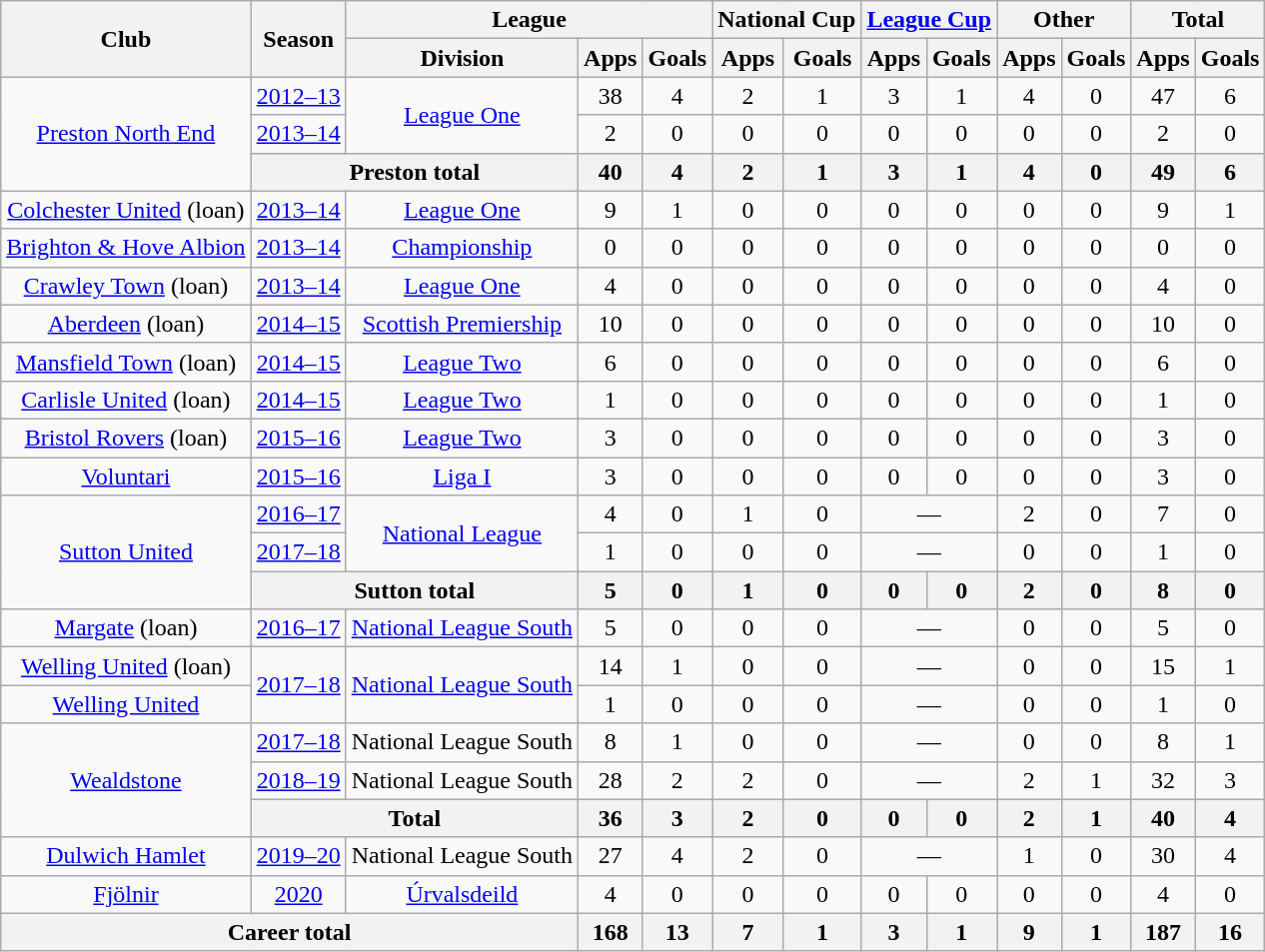<table class="wikitable" style="text-align:center">
<tr>
<th rowspan="2">Club</th>
<th rowspan="2">Season</th>
<th colspan="3">League</th>
<th colspan="2">National Cup</th>
<th colspan="2"><a href='#'>League Cup</a></th>
<th colspan="2">Other</th>
<th colspan="2">Total</th>
</tr>
<tr>
<th>Division</th>
<th>Apps</th>
<th>Goals</th>
<th>Apps</th>
<th>Goals</th>
<th>Apps</th>
<th>Goals</th>
<th>Apps</th>
<th>Goals</th>
<th>Apps</th>
<th>Goals</th>
</tr>
<tr>
<td rowspan="3"><a href='#'>Preston North End</a></td>
<td><a href='#'>2012–13</a></td>
<td rowspan="2"><a href='#'>League One</a></td>
<td>38</td>
<td>4</td>
<td>2</td>
<td>1</td>
<td>3</td>
<td>1</td>
<td>4</td>
<td>0</td>
<td>47</td>
<td>6</td>
</tr>
<tr>
<td><a href='#'>2013–14</a></td>
<td>2</td>
<td>0</td>
<td>0</td>
<td>0</td>
<td>0</td>
<td>0</td>
<td>0</td>
<td>0</td>
<td>2</td>
<td>0</td>
</tr>
<tr>
<th colspan="2">Preston total</th>
<th>40</th>
<th>4</th>
<th>2</th>
<th>1</th>
<th>3</th>
<th>1</th>
<th>4</th>
<th>0</th>
<th>49</th>
<th>6</th>
</tr>
<tr>
<td><a href='#'>Colchester United</a> (loan)</td>
<td><a href='#'>2013–14</a></td>
<td><a href='#'>League One</a></td>
<td>9</td>
<td>1</td>
<td>0</td>
<td>0</td>
<td>0</td>
<td>0</td>
<td>0</td>
<td>0</td>
<td>9</td>
<td>1</td>
</tr>
<tr>
<td><a href='#'>Brighton & Hove Albion</a></td>
<td><a href='#'>2013–14</a></td>
<td><a href='#'>Championship</a></td>
<td>0</td>
<td>0</td>
<td>0</td>
<td>0</td>
<td>0</td>
<td>0</td>
<td>0</td>
<td>0</td>
<td>0</td>
<td>0</td>
</tr>
<tr>
<td><a href='#'>Crawley Town</a> (loan)</td>
<td><a href='#'>2013–14</a></td>
<td><a href='#'>League One</a></td>
<td>4</td>
<td>0</td>
<td>0</td>
<td>0</td>
<td>0</td>
<td>0</td>
<td>0</td>
<td>0</td>
<td>4</td>
<td>0</td>
</tr>
<tr>
<td><a href='#'>Aberdeen</a> (loan)</td>
<td><a href='#'>2014–15</a></td>
<td><a href='#'>Scottish Premiership</a></td>
<td>10</td>
<td>0</td>
<td>0</td>
<td>0</td>
<td>0</td>
<td>0</td>
<td>0</td>
<td>0</td>
<td>10</td>
<td>0</td>
</tr>
<tr>
<td><a href='#'>Mansfield Town</a> (loan)</td>
<td><a href='#'>2014–15</a></td>
<td><a href='#'>League Two</a></td>
<td>6</td>
<td>0</td>
<td>0</td>
<td>0</td>
<td>0</td>
<td>0</td>
<td>0</td>
<td>0</td>
<td>6</td>
<td>0</td>
</tr>
<tr>
<td><a href='#'>Carlisle United</a> (loan)</td>
<td><a href='#'>2014–15</a></td>
<td><a href='#'>League Two</a></td>
<td>1</td>
<td>0</td>
<td>0</td>
<td>0</td>
<td>0</td>
<td>0</td>
<td>0</td>
<td>0</td>
<td>1</td>
<td>0</td>
</tr>
<tr>
<td><a href='#'>Bristol Rovers</a> (loan)</td>
<td><a href='#'>2015–16</a></td>
<td><a href='#'>League Two</a></td>
<td>3</td>
<td>0</td>
<td>0</td>
<td>0</td>
<td>0</td>
<td>0</td>
<td>0</td>
<td>0</td>
<td>3</td>
<td>0</td>
</tr>
<tr>
<td><a href='#'>Voluntari</a></td>
<td><a href='#'>2015–16</a></td>
<td><a href='#'>Liga I</a></td>
<td>3</td>
<td>0</td>
<td>0</td>
<td>0</td>
<td>0</td>
<td>0</td>
<td>0</td>
<td>0</td>
<td>3</td>
<td>0</td>
</tr>
<tr>
<td rowspan="3"><a href='#'>Sutton United</a></td>
<td><a href='#'>2016–17</a></td>
<td rowspan="2"><a href='#'>National League</a></td>
<td>4</td>
<td>0</td>
<td>1</td>
<td>0</td>
<td colspan="2">—</td>
<td>2</td>
<td>0</td>
<td>7</td>
<td>0</td>
</tr>
<tr>
<td><a href='#'>2017–18</a></td>
<td>1</td>
<td>0</td>
<td>0</td>
<td>0</td>
<td colspan="2">—</td>
<td>0</td>
<td>0</td>
<td>1</td>
<td>0</td>
</tr>
<tr>
<th colspan="2">Sutton total</th>
<th>5</th>
<th>0</th>
<th>1</th>
<th>0</th>
<th>0</th>
<th>0</th>
<th>2</th>
<th>0</th>
<th>8</th>
<th>0</th>
</tr>
<tr>
<td><a href='#'>Margate</a> (loan)</td>
<td><a href='#'>2016–17</a></td>
<td><a href='#'>National League South</a></td>
<td>5</td>
<td>0</td>
<td>0</td>
<td>0</td>
<td colspan="2">—</td>
<td>0</td>
<td>0</td>
<td>5</td>
<td>0</td>
</tr>
<tr>
<td><a href='#'>Welling United</a> (loan)</td>
<td rowspan="2"><a href='#'>2017–18</a></td>
<td rowspan="2"><a href='#'>National League South</a></td>
<td>14</td>
<td>1</td>
<td>0</td>
<td>0</td>
<td colspan="2">—</td>
<td>0</td>
<td>0</td>
<td>15</td>
<td>1</td>
</tr>
<tr>
<td><a href='#'>Welling United</a></td>
<td>1</td>
<td>0</td>
<td>0</td>
<td>0</td>
<td colspan="2">—</td>
<td>0</td>
<td>0</td>
<td>1</td>
<td>0</td>
</tr>
<tr>
<td rowspan="3"><a href='#'>Wealdstone</a></td>
<td><a href='#'>2017–18</a></td>
<td>National League South</td>
<td>8</td>
<td>1</td>
<td>0</td>
<td>0</td>
<td colspan="2">—</td>
<td>0</td>
<td>0</td>
<td>8</td>
<td>1</td>
</tr>
<tr>
<td><a href='#'>2018–19</a></td>
<td>National League South</td>
<td>28</td>
<td>2</td>
<td>2</td>
<td>0</td>
<td colspan="2">—</td>
<td>2</td>
<td>1</td>
<td>32</td>
<td>3</td>
</tr>
<tr>
<th colspan="2">Total</th>
<th>36</th>
<th>3</th>
<th>2</th>
<th>0</th>
<th>0</th>
<th>0</th>
<th>2</th>
<th>1</th>
<th>40</th>
<th>4</th>
</tr>
<tr>
<td><a href='#'>Dulwich Hamlet</a></td>
<td><a href='#'>2019–20</a></td>
<td>National League South</td>
<td>27</td>
<td>4</td>
<td>2</td>
<td>0</td>
<td colspan="2">—</td>
<td>1</td>
<td>0</td>
<td>30</td>
<td>4</td>
</tr>
<tr>
<td><a href='#'>Fjölnir</a></td>
<td><a href='#'>2020</a></td>
<td><a href='#'>Úrvalsdeild</a></td>
<td>4</td>
<td>0</td>
<td>0</td>
<td>0</td>
<td>0</td>
<td>0</td>
<td>0</td>
<td>0</td>
<td>4</td>
<td>0</td>
</tr>
<tr>
<th colspan="3">Career total</th>
<th>168</th>
<th>13</th>
<th>7</th>
<th>1</th>
<th>3</th>
<th>1</th>
<th>9</th>
<th>1</th>
<th>187</th>
<th>16</th>
</tr>
</table>
